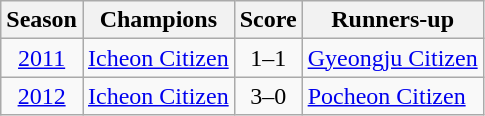<table class="wikitable">
<tr>
<th>Season</th>
<th>Champions</th>
<th>Score</th>
<th>Runners-up</th>
</tr>
<tr>
<td align="center"><a href='#'>2011</a></td>
<td><a href='#'>Icheon Citizen</a></td>
<td align="center">1–1 <br></td>
<td><a href='#'>Gyeongju Citizen</a></td>
</tr>
<tr>
<td align="center"><a href='#'>2012</a></td>
<td><a href='#'>Icheon Citizen</a></td>
<td align="center">3–0</td>
<td><a href='#'>Pocheon Citizen</a></td>
</tr>
</table>
